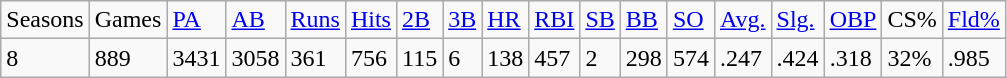<table class="wikitable">
<tr>
<td>Seasons</td>
<td>Games</td>
<td><a href='#'>PA</a></td>
<td><a href='#'>AB</a></td>
<td><a href='#'>Runs</a></td>
<td><a href='#'>Hits</a></td>
<td><a href='#'>2B</a></td>
<td><a href='#'>3B</a></td>
<td><a href='#'>HR</a></td>
<td><a href='#'>RBI</a></td>
<td><a href='#'>SB</a></td>
<td><a href='#'>BB</a></td>
<td><a href='#'>SO</a></td>
<td><a href='#'>Avg.</a></td>
<td><a href='#'>Slg.</a></td>
<td><a href='#'>OBP</a></td>
<td>CS%</td>
<td><a href='#'>Fld%</a></td>
</tr>
<tr>
<td>8</td>
<td>889</td>
<td>3431</td>
<td>3058</td>
<td>361</td>
<td>756</td>
<td>115</td>
<td>6</td>
<td>138</td>
<td>457</td>
<td>2</td>
<td>298</td>
<td>574</td>
<td>.247</td>
<td>.424</td>
<td>.318</td>
<td>32%</td>
<td>.985</td>
</tr>
</table>
